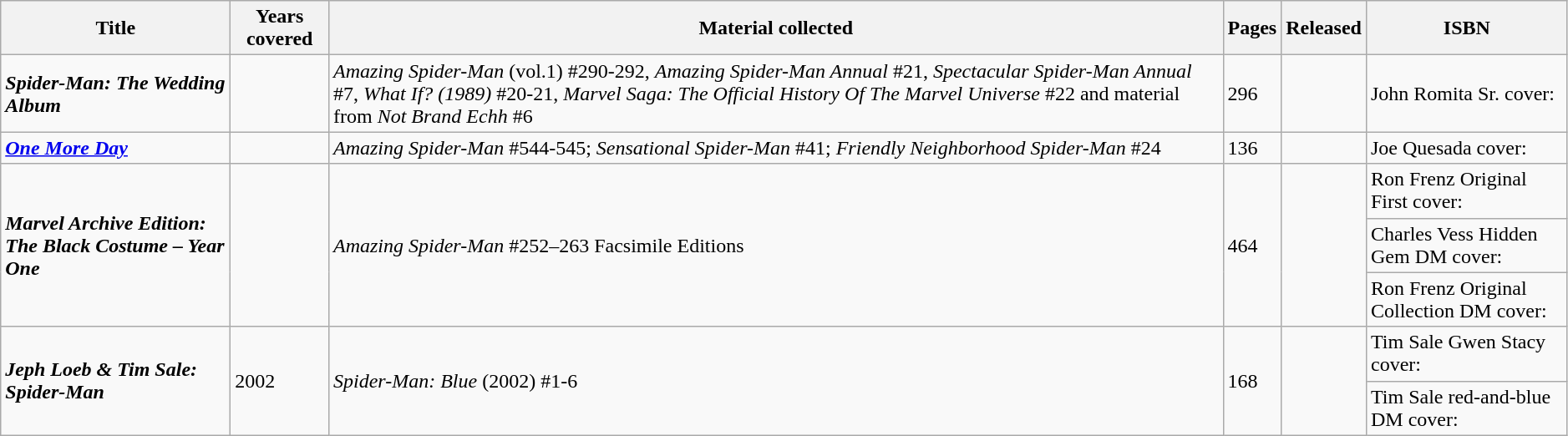<table class="wikitable sortable" width=99%>
<tr>
<th style="width: 11em;'">Title</th>
<th>Years covered</th>
<th>Material collected</th>
<th>Pages</th>
<th>Released</th>
<th class="unsortable">ISBN</th>
</tr>
<tr>
<td><strong><em>Spider-Man: The Wedding Album</em></strong></td>
<td></td>
<td><em>Amazing Spider-Man</em> (vol.1) #290-292, <em>Amazing Spider-Man Annual</em> #21, <em>Spectacular Spider-Man Annual</em> #7, <em>What If? (1989)</em> #20-21, <em>Marvel Saga: The Official History Of The Marvel Universe</em> #22 and material from <em>Not Brand Echh</em> #6</td>
<td>296</td>
<td></td>
<td>John Romita Sr. cover: </td>
</tr>
<tr>
<td><strong><em><a href='#'>One More Day</a></em></strong></td>
<td></td>
<td><em>Amazing Spider-Man</em> #544-545; <em>Sensational Spider-Man</em> #41; <em>Friendly Neighborhood Spider-Man</em> #24</td>
<td>136</td>
<td></td>
<td>Joe Quesada cover: </td>
</tr>
<tr>
<td rowspan=3><strong><em>Marvel Archive Edition: The Black Costume – Year One</em></strong></td>
<td rowspan=3></td>
<td rowspan=3><em>Amazing Spider-Man</em> #252–263 Facsimile Editions</td>
<td rowspan=3>464</td>
<td rowspan=3></td>
<td>Ron Frenz Original First cover: </td>
</tr>
<tr>
<td>Charles Vess Hidden Gem DM cover: </td>
</tr>
<tr>
<td>Ron Frenz Original Collection DM cover: </td>
</tr>
<tr>
<td rowspan=2><strong><em>Jeph Loeb & Tim Sale: Spider-Man</em></strong></td>
<td rowspan=2>2002</td>
<td rowspan=2><em>Spider-Man: Blue</em> (2002) #1-6</td>
<td rowspan=2>168</td>
<td rowspan=2></td>
<td>Tim Sale Gwen Stacy cover: </td>
</tr>
<tr>
<td>Tim Sale red-and-blue DM cover: </td>
</tr>
</table>
